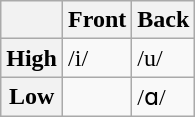<table class="wikitable">
<tr>
<th></th>
<th>Front</th>
<th>Back</th>
</tr>
<tr>
<th>High</th>
<td>/i/</td>
<td>/u/</td>
</tr>
<tr>
<th>Low</th>
<td></td>
<td>/ɑ/</td>
</tr>
</table>
